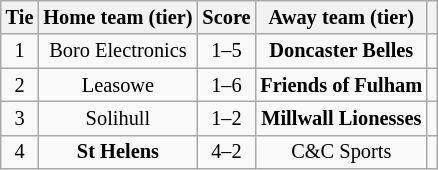<table class="wikitable" style="text-align:center; font-size:85%">
<tr>
<th>Tie</th>
<th>Home team (tier)</th>
<th>Score</th>
<th>Away team (tier)</th>
<th></th>
</tr>
<tr>
<td align="center">1</td>
<td>Boro Electronics</td>
<td align="center">1–5</td>
<td><strong>Doncaster Belles</strong></td>
<td></td>
</tr>
<tr>
<td align="center">2</td>
<td>Leasowe</td>
<td align="center">1–6</td>
<td><strong>Friends of Fulham</strong></td>
<td></td>
</tr>
<tr>
<td align="center">3</td>
<td>Solihull</td>
<td align="center">1–2</td>
<td><strong>Millwall Lionesses</strong></td>
<td></td>
</tr>
<tr>
<td align="center">4</td>
<td><strong>St Helens</strong></td>
<td align="center">4–2</td>
<td>C&C Sports</td>
<td></td>
</tr>
</table>
